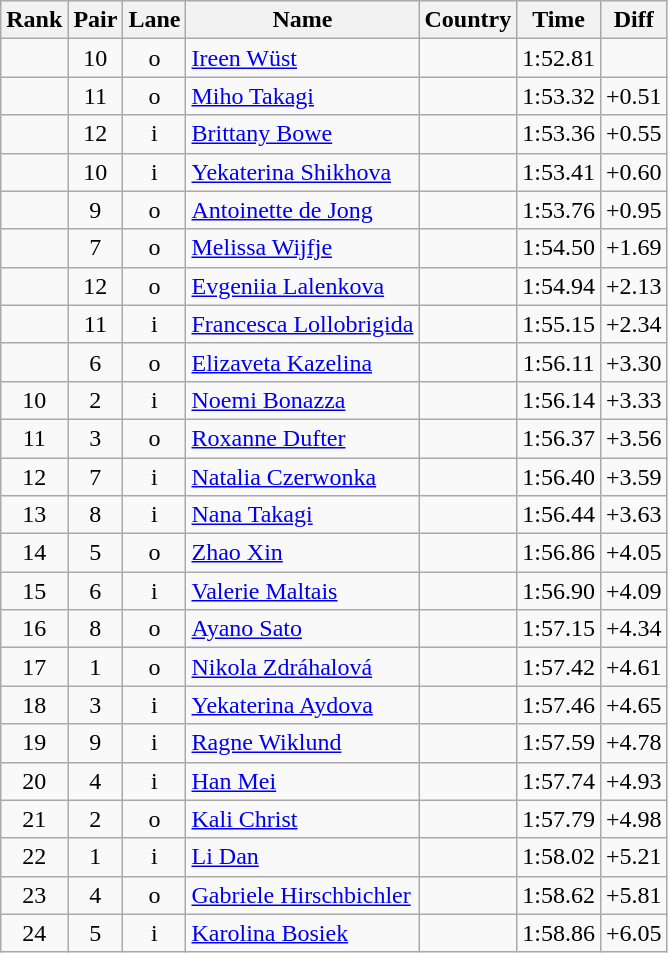<table class="wikitable sortable" style="text-align:center">
<tr>
<th>Rank</th>
<th>Pair</th>
<th>Lane</th>
<th>Name</th>
<th>Country</th>
<th>Time</th>
<th>Diff</th>
</tr>
<tr>
<td></td>
<td>10</td>
<td>o</td>
<td align=left><a href='#'>Ireen Wüst</a></td>
<td align=left></td>
<td>1:52.81</td>
<td></td>
</tr>
<tr>
<td></td>
<td>11</td>
<td>o</td>
<td align=left><a href='#'>Miho Takagi</a></td>
<td align=left></td>
<td>1:53.32</td>
<td>+0.51</td>
</tr>
<tr>
<td></td>
<td>12</td>
<td>i</td>
<td align=left><a href='#'>Brittany Bowe</a></td>
<td align=left></td>
<td>1:53.36</td>
<td>+0.55</td>
</tr>
<tr>
<td></td>
<td>10</td>
<td>i</td>
<td align=left><a href='#'>Yekaterina Shikhova</a></td>
<td align=left></td>
<td>1:53.41</td>
<td>+0.60</td>
</tr>
<tr>
<td></td>
<td>9</td>
<td>o</td>
<td align=left><a href='#'>Antoinette de Jong</a></td>
<td align=left></td>
<td>1:53.76</td>
<td>+0.95</td>
</tr>
<tr>
<td></td>
<td>7</td>
<td>o</td>
<td align=left><a href='#'>Melissa Wijfje</a></td>
<td align=left></td>
<td>1:54.50</td>
<td>+1.69</td>
</tr>
<tr>
<td></td>
<td>12</td>
<td>o</td>
<td align=left><a href='#'>Evgeniia Lalenkova</a></td>
<td align=left></td>
<td>1:54.94</td>
<td>+2.13</td>
</tr>
<tr>
<td></td>
<td>11</td>
<td>i</td>
<td align=left><a href='#'>Francesca Lollobrigida</a></td>
<td align=left></td>
<td>1:55.15</td>
<td>+2.34</td>
</tr>
<tr>
<td></td>
<td>6</td>
<td>o</td>
<td align=left><a href='#'>Elizaveta Kazelina</a></td>
<td align=left></td>
<td>1:56.11</td>
<td>+3.30</td>
</tr>
<tr>
<td>10</td>
<td>2</td>
<td>i</td>
<td align=left><a href='#'>Noemi Bonazza</a></td>
<td align=left></td>
<td>1:56.14</td>
<td>+3.33</td>
</tr>
<tr>
<td>11</td>
<td>3</td>
<td>o</td>
<td align=left><a href='#'>Roxanne Dufter</a></td>
<td align=left></td>
<td>1:56.37</td>
<td>+3.56</td>
</tr>
<tr>
<td>12</td>
<td>7</td>
<td>i</td>
<td align=left><a href='#'>Natalia Czerwonka</a></td>
<td align=left></td>
<td>1:56.40</td>
<td>+3.59</td>
</tr>
<tr>
<td>13</td>
<td>8</td>
<td>i</td>
<td align=left><a href='#'>Nana Takagi</a></td>
<td align=left></td>
<td>1:56.44</td>
<td>+3.63</td>
</tr>
<tr>
<td>14</td>
<td>5</td>
<td>o</td>
<td align=left><a href='#'>Zhao Xin</a></td>
<td align=left></td>
<td>1:56.86</td>
<td>+4.05</td>
</tr>
<tr>
<td>15</td>
<td>6</td>
<td>i</td>
<td align=left><a href='#'>Valerie Maltais</a></td>
<td align=left></td>
<td>1:56.90</td>
<td>+4.09</td>
</tr>
<tr>
<td>16</td>
<td>8</td>
<td>o</td>
<td align=left><a href='#'>Ayano Sato</a></td>
<td align=left></td>
<td>1:57.15</td>
<td>+4.34</td>
</tr>
<tr>
<td>17</td>
<td>1</td>
<td>o</td>
<td align=left><a href='#'>Nikola Zdráhalová</a></td>
<td align=left></td>
<td>1:57.42</td>
<td>+4.61</td>
</tr>
<tr>
<td>18</td>
<td>3</td>
<td>i</td>
<td align=left><a href='#'>Yekaterina Aydova</a></td>
<td align=left></td>
<td>1:57.46</td>
<td>+4.65</td>
</tr>
<tr>
<td>19</td>
<td>9</td>
<td>i</td>
<td align=left><a href='#'>Ragne Wiklund</a></td>
<td align=left></td>
<td>1:57.59</td>
<td>+4.78</td>
</tr>
<tr>
<td>20</td>
<td>4</td>
<td>i</td>
<td align=left><a href='#'>Han Mei</a></td>
<td align=left></td>
<td>1:57.74</td>
<td>+4.93</td>
</tr>
<tr>
<td>21</td>
<td>2</td>
<td>o</td>
<td align=left><a href='#'>Kali Christ</a></td>
<td align=left></td>
<td>1:57.79</td>
<td>+4.98</td>
</tr>
<tr>
<td>22</td>
<td>1</td>
<td>i</td>
<td align=left><a href='#'>Li Dan</a></td>
<td align=left></td>
<td>1:58.02</td>
<td>+5.21</td>
</tr>
<tr>
<td>23</td>
<td>4</td>
<td>o</td>
<td align=left><a href='#'>Gabriele Hirschbichler</a></td>
<td align=left></td>
<td>1:58.62</td>
<td>+5.81</td>
</tr>
<tr>
<td>24</td>
<td>5</td>
<td>i</td>
<td align=left><a href='#'>Karolina Bosiek</a></td>
<td align=left></td>
<td>1:58.86</td>
<td>+6.05</td>
</tr>
</table>
